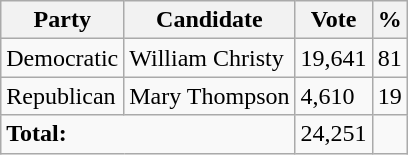<table class="wikitable">
<tr>
<th>Party</th>
<th>Candidate</th>
<th>Vote</th>
<th>%</th>
</tr>
<tr>
<td>Democratic</td>
<td>William Christy</td>
<td>19,641</td>
<td>81</td>
</tr>
<tr>
<td>Republican</td>
<td>Mary Thompson</td>
<td>4,610</td>
<td>19</td>
</tr>
<tr>
<td colspan="2"><strong>Total:</strong></td>
<td>24,251</td>
<td></td>
</tr>
</table>
